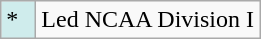<table class="wikitable">
<tr>
<td style="background:#CFECEC; width:1em">*</td>
<td>Led NCAA Division I</td>
</tr>
</table>
